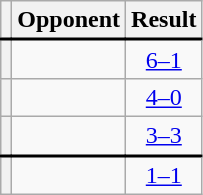<table class="wikitable plainrowheaders" style="text-align:center">
<tr>
<th scope="col"></th>
<th scope="col">Opponent</th>
<th scope="col">Result</th>
</tr>
<tr style="border-top:2px solid black">
<th scope="row" style="text-align:center"></th>
<td align="left"></td>
<td><a href='#'>6–1</a></td>
</tr>
<tr>
<th scope="row" style="text-align:center"></th>
<td align="left"></td>
<td><a href='#'>4–0</a></td>
</tr>
<tr>
<th scope="row" style="text-align:center"></th>
<td align="left"></td>
<td><a href='#'>3–3</a></td>
</tr>
<tr style="border-top:2px solid black">
<th scope="row" style="text-align:center"></th>
<td align="left"></td>
<td><a href='#'>1–1</a> </td>
</tr>
</table>
